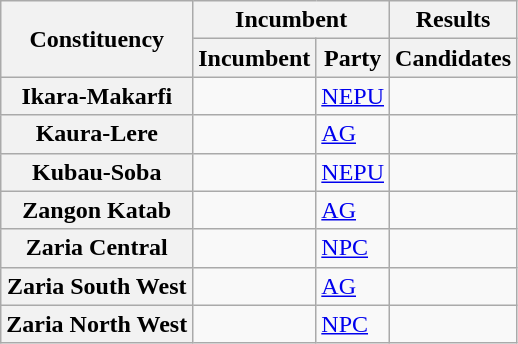<table class="wikitable sortable">
<tr>
<th rowspan="2">Constituency</th>
<th colspan="2">Incumbent</th>
<th>Results</th>
</tr>
<tr valign="bottom">
<th>Incumbent</th>
<th>Party</th>
<th>Candidates</th>
</tr>
<tr>
<th>Ikara-Makarfi</th>
<td></td>
<td><a href='#'>NEPU</a></td>
<td nowrap=""></td>
</tr>
<tr>
<th>Kaura-Lere</th>
<td></td>
<td><a href='#'>AG</a></td>
<td nowrap=""></td>
</tr>
<tr>
<th>Kubau-Soba</th>
<td></td>
<td><a href='#'>NEPU</a></td>
<td nowrap=""></td>
</tr>
<tr>
<th>Zangon Katab</th>
<td></td>
<td><a href='#'>AG</a></td>
<td nowrap=""></td>
</tr>
<tr>
<th>Zaria Central</th>
<td></td>
<td><a href='#'>NPC</a></td>
<td nowrap=""></td>
</tr>
<tr>
<th>Zaria South West</th>
<td></td>
<td><a href='#'>AG</a></td>
<td nowrap=""></td>
</tr>
<tr>
<th>Zaria North West</th>
<td></td>
<td><a href='#'>NPC</a></td>
<td nowrap=""></td>
</tr>
</table>
